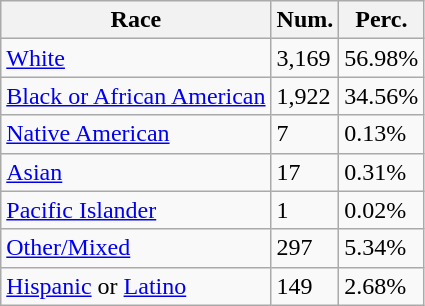<table class="wikitable">
<tr>
<th>Race</th>
<th>Num.</th>
<th>Perc.</th>
</tr>
<tr>
<td><a href='#'>White</a></td>
<td>3,169</td>
<td>56.98%</td>
</tr>
<tr>
<td><a href='#'>Black or African American</a></td>
<td>1,922</td>
<td>34.56%</td>
</tr>
<tr>
<td><a href='#'>Native American</a></td>
<td>7</td>
<td>0.13%</td>
</tr>
<tr>
<td><a href='#'>Asian</a></td>
<td>17</td>
<td>0.31%</td>
</tr>
<tr>
<td><a href='#'>Pacific Islander</a></td>
<td>1</td>
<td>0.02%</td>
</tr>
<tr>
<td><a href='#'>Other/Mixed</a></td>
<td>297</td>
<td>5.34%</td>
</tr>
<tr>
<td><a href='#'>Hispanic</a> or <a href='#'>Latino</a></td>
<td>149</td>
<td>2.68%</td>
</tr>
</table>
